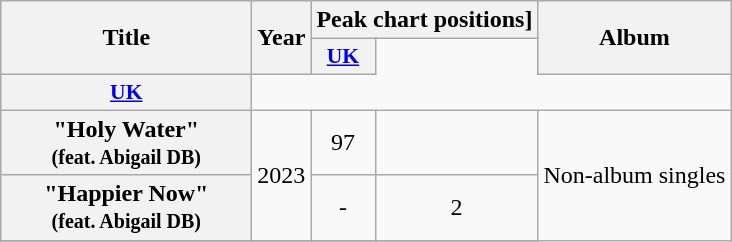<table class="wikitable plainrowheaders" style="text-align:center;" border="1">
<tr>
<th scope="col" rowspan="2" style="width:10em;">Title</th>
<th scope="col" rowspan="2" style="width:1em;">Year</th>
<th scope="col" colspan="2">Peak chart positions]</th>
<th scope="col" rowspan="2">Album</th>
</tr>
<tr>
<th scope="col" style="width:2.5em;font-size:90%;"><a href='#'>UK</a></th>
</tr>
<tr>
<th scope="col" style="width:2.5em;font-size:90%;"><a href='#'>UK</a></th>
</tr>
<tr>
<th scope="row">"Holy Water"<br><small>(feat. Abigail DB)</small></th>
<td rowspan="2">2023</td>
<td>97</td>
<td></td>
<td rowspan="3">Non-album singles</td>
</tr>
<tr>
<th scope="row">"Happier Now"<br><small>(feat. Abigail DB)</small></th>
<td>-</td>
<td>2</td>
</tr>
<tr>
</tr>
</table>
